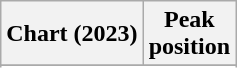<table class="wikitable sortable plainrowheaders" style="text-align:center;">
<tr>
<th scope="col">Chart (2023)</th>
<th scope="col">Peak<br>position</th>
</tr>
<tr>
</tr>
<tr>
</tr>
<tr>
</tr>
<tr>
</tr>
<tr>
</tr>
<tr>
</tr>
<tr>
</tr>
<tr>
</tr>
<tr>
</tr>
<tr>
</tr>
<tr>
</tr>
</table>
